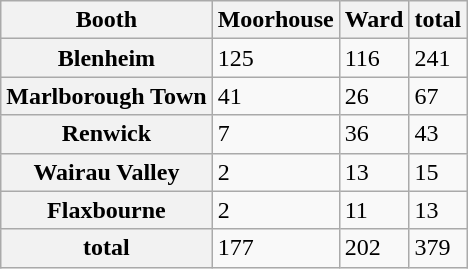<table class="wikitable">
<tr>
<th>Booth</th>
<th>Moorhouse</th>
<th>Ward</th>
<th>total</th>
</tr>
<tr>
<th>Blenheim</th>
<td>125</td>
<td>116</td>
<td>241</td>
</tr>
<tr>
<th>Marlborough Town</th>
<td>41</td>
<td>26</td>
<td>67</td>
</tr>
<tr>
<th>Renwick</th>
<td>7</td>
<td>36</td>
<td>43</td>
</tr>
<tr>
<th>Wairau Valley</th>
<td>2</td>
<td>13</td>
<td>15</td>
</tr>
<tr>
<th>Flaxbourne</th>
<td>2</td>
<td>11</td>
<td>13</td>
</tr>
<tr>
<th>total</th>
<td>177</td>
<td>202</td>
<td>379</td>
</tr>
</table>
